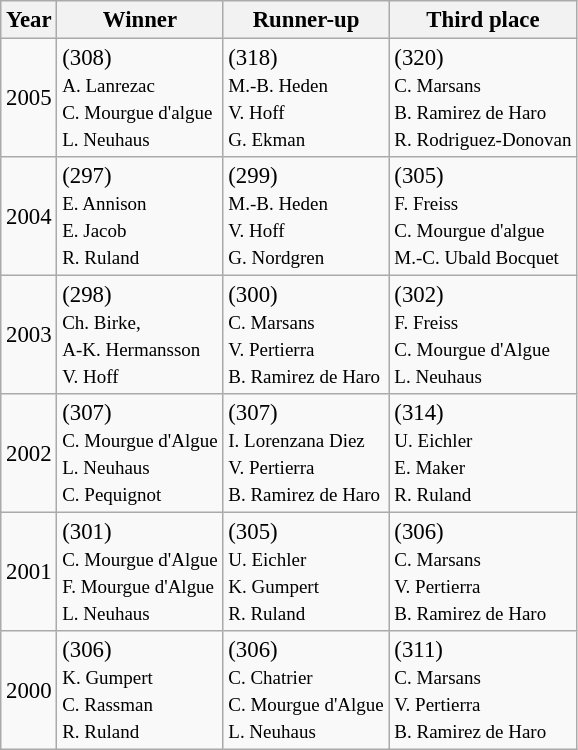<table class="wikitable sortable" style="font-size:95%;">
<tr>
<th>Year</th>
<th>Winner</th>
<th>Runner-up</th>
<th>Third place</th>
</tr>
<tr>
<td>2005</td>
<td> (308)<br><small> A. Lanrezac<br>C. Mourgue d'algue<br>L. Neuhaus</small></td>
<td> (318)<br><small> M.-B. Heden<br>V. Hoff<br>G. Ekman</small></td>
<td> (320)<br><small> C. Marsans<br>B. Ramirez de Haro<br>R. Rodriguez-Donovan</small></td>
</tr>
<tr>
<td>2004</td>
<td> (297)<br><small> E. Annison<br> E. Jacob<br> R. Ruland</small></td>
<td> (299)<br><small> M.-B. Heden<br> V. Hoff<br> G. Nordgren</small></td>
<td> (305)<br><small> F. Freiss<br>C. Mourgue d'algue<br> M.-C. Ubald Bocquet</small></td>
</tr>
<tr>
<td>2003</td>
<td> (298)<br><small> Ch. Birke,<br> A-K. Hermansson<br> V. Hoff</small></td>
<td> (300)<br><small> C. Marsans<br> V. Pertierra<br> B. Ramirez de Haro</small></td>
<td> (302)<br><small> F. Freiss<br> C. Mourgue d'Algue<br> L. Neuhaus</small></td>
</tr>
<tr>
<td>2002</td>
<td> (307)<br><small> C. Mourgue d'Algue<br> L. Neuhaus<br> C. Pequignot</small></td>
<td> (307)<br><small> I. Lorenzana Diez<br> V. Pertierra<br> B. Ramirez de Haro</small></td>
<td> (314)<br><small> U. Eichler<br> E. Maker<br> R. Ruland</small></td>
</tr>
<tr>
<td>2001</td>
<td> (301)<br><small> C. Mourgue d'Algue<br> F. Mourgue d'Algue<br> L. Neuhaus</small></td>
<td> (305)<br><small> U. Eichler<br> K. Gumpert<br> R. Ruland</small></td>
<td> (306)<br><small> C. Marsans<br> V. Pertierra<br> B. Ramirez de Haro</small></td>
</tr>
<tr>
<td>2000</td>
<td> (306)<br><small> K. Gumpert<br> C. Rassman<br> R. Ruland</small></td>
<td> (306)<br><small> C. Chatrier<br> C. Mourgue d'Algue<br> L. Neuhaus</small></td>
<td> (311)<br><small> C. Marsans<br> V. Pertierra<br> B. Ramirez de Haro</small></td>
</tr>
</table>
